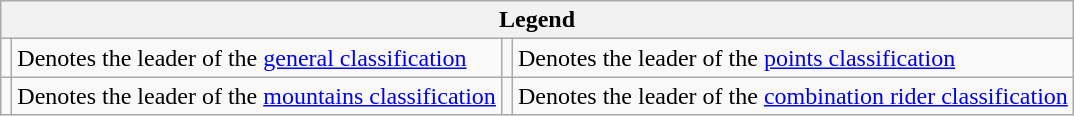<table class="wikitable">
<tr>
<th scope="col" colspan="4">Legend</th>
</tr>
<tr>
<td></td>
<td>Denotes the leader of the <a href='#'>general classification</a></td>
<td></td>
<td>Denotes the leader of the <a href='#'>points classification</a></td>
</tr>
<tr>
<td></td>
<td>Denotes the leader of the <a href='#'>mountains classification</a></td>
<td></td>
<td>Denotes the leader of the <a href='#'>combination rider classification</a></td>
</tr>
</table>
